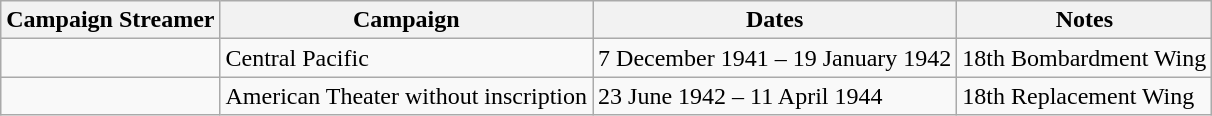<table class="wikitable">
<tr>
<th>Campaign Streamer</th>
<th>Campaign</th>
<th>Dates</th>
<th>Notes</th>
</tr>
<tr>
<td></td>
<td>Central Pacific</td>
<td>7 December 1941 – 19 January 1942</td>
<td>18th Bombardment Wing</td>
</tr>
<tr>
<td></td>
<td>American Theater without inscription</td>
<td>23 June 1942 – 11 April 1944</td>
<td>18th Replacement Wing</td>
</tr>
</table>
